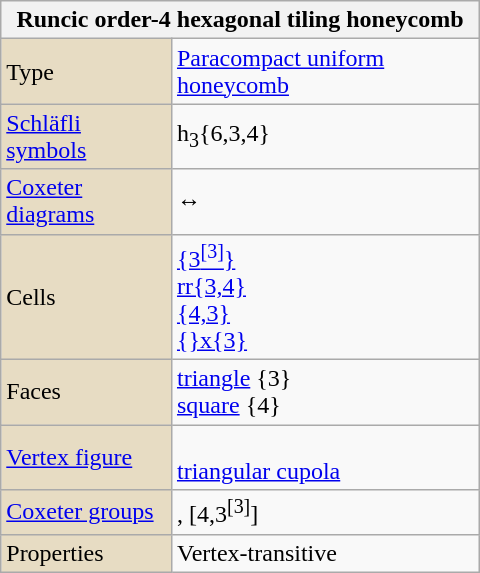<table class="wikitable" align="right" style="margin-left:10px" width="320">
<tr>
<th bgcolor=#e7dcc3 colspan=2>Runcic order-4 hexagonal tiling honeycomb</th>
</tr>
<tr>
<td bgcolor=#e7dcc3>Type</td>
<td><a href='#'>Paracompact uniform honeycomb</a></td>
</tr>
<tr>
<td bgcolor=#e7dcc3><a href='#'>Schläfli symbols</a></td>
<td>h<sub>3</sub>{6,3,4}</td>
</tr>
<tr>
<td bgcolor=#e7dcc3><a href='#'>Coxeter diagrams</a></td>
<td> ↔ </td>
</tr>
<tr>
<td bgcolor=#e7dcc3>Cells</td>
<td><a href='#'>{3<sup>[3]</sup>}</a> <br><a href='#'>rr{3,4}</a> <br><a href='#'>{4,3}</a> <br><a href='#'>{}x{3}</a> </td>
</tr>
<tr>
<td bgcolor=#e7dcc3>Faces</td>
<td><a href='#'>triangle</a> {3}<br><a href='#'>square</a> {4}</td>
</tr>
<tr>
<td bgcolor=#e7dcc3><a href='#'>Vertex figure</a></td>
<td><br><a href='#'>triangular cupola</a></td>
</tr>
<tr>
<td bgcolor=#e7dcc3><a href='#'>Coxeter groups</a></td>
<td>, [4,3<sup>[3]</sup>]</td>
</tr>
<tr>
<td bgcolor=#e7dcc3>Properties</td>
<td>Vertex-transitive</td>
</tr>
</table>
